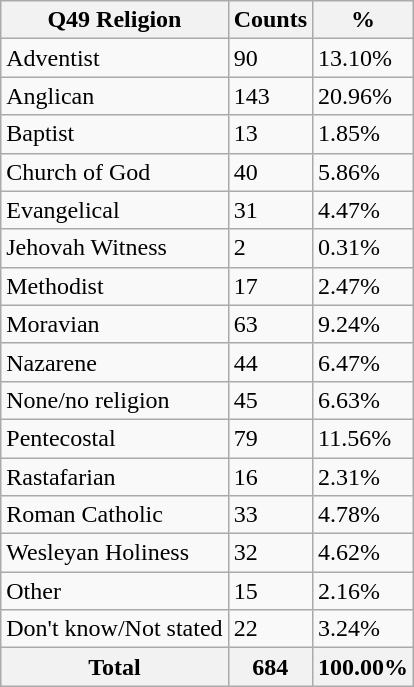<table class="wikitable sortable">
<tr>
<th>Q49 Religion</th>
<th>Counts</th>
<th>%</th>
</tr>
<tr>
<td>Adventist</td>
<td>90</td>
<td>13.10%</td>
</tr>
<tr>
<td>Anglican</td>
<td>143</td>
<td>20.96%</td>
</tr>
<tr>
<td>Baptist</td>
<td>13</td>
<td>1.85%</td>
</tr>
<tr>
<td>Church of God</td>
<td>40</td>
<td>5.86%</td>
</tr>
<tr>
<td>Evangelical</td>
<td>31</td>
<td>4.47%</td>
</tr>
<tr>
<td>Jehovah Witness</td>
<td>2</td>
<td>0.31%</td>
</tr>
<tr>
<td>Methodist</td>
<td>17</td>
<td>2.47%</td>
</tr>
<tr>
<td>Moravian</td>
<td>63</td>
<td>9.24%</td>
</tr>
<tr>
<td>Nazarene</td>
<td>44</td>
<td>6.47%</td>
</tr>
<tr>
<td>None/no religion</td>
<td>45</td>
<td>6.63%</td>
</tr>
<tr>
<td>Pentecostal</td>
<td>79</td>
<td>11.56%</td>
</tr>
<tr>
<td>Rastafarian</td>
<td>16</td>
<td>2.31%</td>
</tr>
<tr>
<td>Roman Catholic</td>
<td>33</td>
<td>4.78%</td>
</tr>
<tr>
<td>Wesleyan Holiness</td>
<td>32</td>
<td>4.62%</td>
</tr>
<tr>
<td>Other</td>
<td>15</td>
<td>2.16%</td>
</tr>
<tr>
<td>Don't know/Not stated</td>
<td>22</td>
<td>3.24%</td>
</tr>
<tr>
<th>Total</th>
<th>684</th>
<th>100.00%</th>
</tr>
</table>
